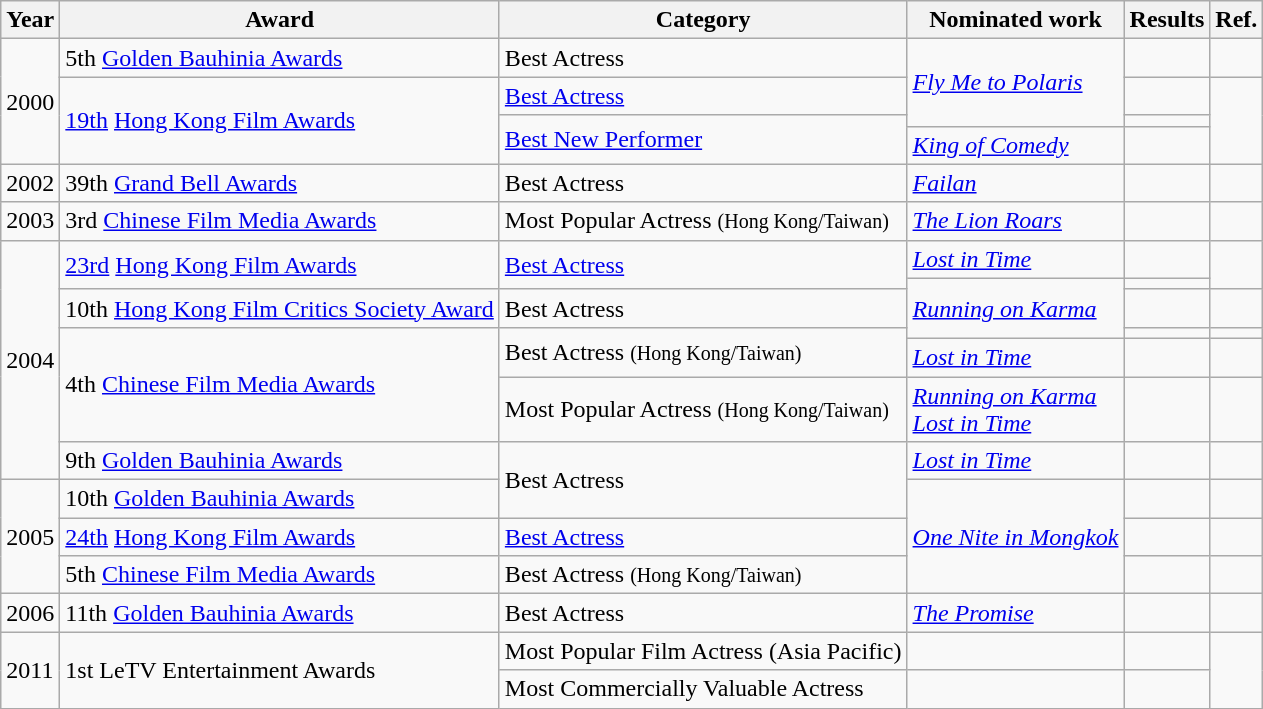<table class="wikitable">
<tr>
<th>Year</th>
<th>Award</th>
<th>Category</th>
<th>Nominated work</th>
<th>Results</th>
<th>Ref.</th>
</tr>
<tr>
<td rowspan=4>2000</td>
<td rowspan=1>5th <a href='#'>Golden Bauhinia Awards</a></td>
<td>Best Actress</td>
<td rowspan=3><em><a href='#'>Fly Me to Polaris</a></em></td>
<td></td>
<td rowspan=1></td>
</tr>
<tr>
<td rowspan=3><a href='#'>19th</a> <a href='#'>Hong Kong Film Awards</a></td>
<td><a href='#'>Best Actress</a></td>
<td></td>
<td rowspan=3></td>
</tr>
<tr>
<td rowspan=2><a href='#'>Best New Performer</a></td>
<td></td>
</tr>
<tr>
<td><em><a href='#'>King of Comedy</a></em></td>
<td></td>
</tr>
<tr>
<td>2002</td>
<td>39th <a href='#'>Grand Bell Awards</a></td>
<td>Best Actress</td>
<td><em><a href='#'>Failan</a></em></td>
<td></td>
<td></td>
</tr>
<tr>
<td>2003</td>
<td>3rd <a href='#'>Chinese Film Media Awards</a></td>
<td>Most Popular Actress <small>(Hong Kong/Taiwan)</small></td>
<td><em><a href='#'>The Lion Roars</a></em></td>
<td></td>
<td></td>
</tr>
<tr>
<td rowspan=7>2004</td>
<td rowspan=2><a href='#'>23rd</a> <a href='#'>Hong Kong Film Awards</a></td>
<td rowspan=2><a href='#'>Best Actress</a></td>
<td><em><a href='#'>Lost in Time</a></em></td>
<td></td>
<td rowspan=2></td>
</tr>
<tr>
<td rowspan=3><em><a href='#'>Running on Karma</a></em></td>
<td></td>
</tr>
<tr>
<td>10th <a href='#'>Hong Kong Film Critics Society Award</a></td>
<td>Best Actress</td>
<td></td>
<td></td>
</tr>
<tr>
<td rowspan=3>4th <a href='#'>Chinese Film Media Awards</a></td>
<td rowspan=2>Best Actress <small>(Hong Kong/Taiwan)</small></td>
<td></td>
<td></td>
</tr>
<tr>
<td rowspan=1><em><a href='#'>Lost in Time</a></em></td>
<td></td>
<td></td>
</tr>
<tr>
<td>Most Popular Actress <small>(Hong Kong/Taiwan)</small></td>
<td><em><a href='#'>Running on Karma</a></em><br><em><a href='#'>Lost in Time</a></em></td>
<td></td>
<td></td>
</tr>
<tr>
<td>9th <a href='#'>Golden Bauhinia Awards</a></td>
<td rowspan=2>Best Actress</td>
<td><em><a href='#'>Lost in Time</a></em></td>
<td></td>
<td></td>
</tr>
<tr>
<td rowspan=3>2005</td>
<td>10th <a href='#'>Golden Bauhinia Awards</a></td>
<td rowspan=3><em><a href='#'>One Nite in Mongkok</a></em></td>
<td></td>
<td></td>
</tr>
<tr>
<td><a href='#'>24th</a> <a href='#'>Hong Kong Film Awards</a></td>
<td><a href='#'>Best Actress</a></td>
<td></td>
<td></td>
</tr>
<tr>
<td>5th <a href='#'>Chinese Film Media Awards</a></td>
<td>Best Actress <small>(Hong Kong/Taiwan)</small></td>
<td></td>
<td></td>
</tr>
<tr>
<td>2006</td>
<td>11th <a href='#'>Golden Bauhinia Awards</a></td>
<td rowspan=1>Best Actress</td>
<td><em><a href='#'>The Promise</a></em></td>
<td></td>
<td></td>
</tr>
<tr>
<td rowspan=2>2011</td>
<td rowspan=2>1st LeTV Entertainment Awards</td>
<td>Most Popular Film Actress (Asia Pacific)</td>
<td></td>
<td></td>
<td rowspan=2></td>
</tr>
<tr>
<td>Most Commercially Valuable Actress</td>
<td></td>
<td></td>
</tr>
</table>
